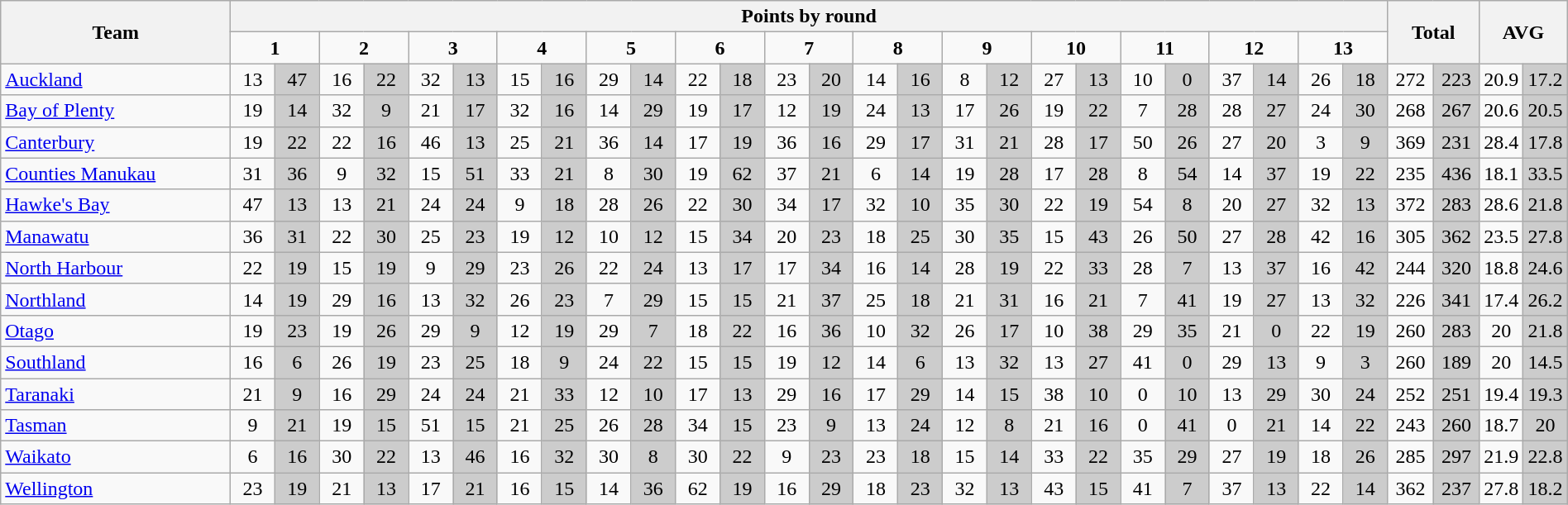<table class="wikitable" style="text-align:center" width=100%>
<tr>
<th rowspan=2 width=16%>Team</th>
<th colspan=26>Points by round</th>
<th rowspan=2 colspan=2 width=6%>Total</th>
<th rowspan=2 colspan=2 width=6%>AVG</th>
</tr>
<tr>
<td colspan=2 width=6%><strong>1</strong></td>
<td colspan=2 width=6%><strong>2</strong></td>
<td colspan=2 width=6%><strong>3</strong></td>
<td colspan=2 width=6%><strong>4</strong></td>
<td colspan=2 width=6%><strong>5</strong></td>
<td colspan=2 width=6%><strong>6</strong></td>
<td colspan=2 width=6%><strong>7</strong></td>
<td colspan=2 width=6%><strong>8</strong></td>
<td colspan=2 width=6%><strong>9</strong></td>
<td colspan=2 width=6%><strong>10</strong></td>
<td colspan=2 width=6%><strong>11</strong></td>
<td colspan=2 width=6%><strong>12</strong></td>
<td colspan=2 width=6%><strong>13</strong></td>
</tr>
<tr>
<td align=left><a href='#'>Auckland</a></td>
<td>13</td>
<td bgcolor=#cccccc>47</td>
<td>16</td>
<td bgcolor=#cccccc>22</td>
<td>32</td>
<td bgcolor=#cccccc>13</td>
<td>15</td>
<td bgcolor=#cccccc>16</td>
<td>29</td>
<td bgcolor=#cccccc>14</td>
<td>22</td>
<td bgcolor=#cccccc>18</td>
<td>23</td>
<td bgcolor=#cccccc>20</td>
<td>14</td>
<td bgcolor=#cccccc>16</td>
<td>8</td>
<td bgcolor=#cccccc>12</td>
<td>27</td>
<td bgcolor=#cccccc>13</td>
<td>10</td>
<td bgcolor=#cccccc>0</td>
<td>37</td>
<td bgcolor=#cccccc>14</td>
<td>26</td>
<td bgcolor=#cccccc>18</td>
<td>272</td>
<td bgcolor=#cccccc>223</td>
<td>20.9</td>
<td bgcolor=#cccccc>17.2</td>
</tr>
<tr>
<td align=left><a href='#'>Bay of Plenty</a></td>
<td>19</td>
<td bgcolor=#cccccc>14</td>
<td>32</td>
<td bgcolor=#cccccc>9</td>
<td>21</td>
<td bgcolor=#cccccc>17</td>
<td>32</td>
<td bgcolor=#cccccc>16</td>
<td>14</td>
<td bgcolor=#cccccc>29</td>
<td>19</td>
<td bgcolor=#cccccc>17</td>
<td>12</td>
<td bgcolor=#cccccc>19</td>
<td>24</td>
<td bgcolor=#cccccc>13</td>
<td>17</td>
<td bgcolor=#cccccc>26</td>
<td>19</td>
<td bgcolor=#cccccc>22</td>
<td>7</td>
<td bgcolor=#cccccc>28</td>
<td>28</td>
<td bgcolor=#cccccc>27</td>
<td>24</td>
<td bgcolor=#cccccc>30</td>
<td>268</td>
<td bgcolor=#cccccc>267</td>
<td>20.6</td>
<td bgcolor=#cccccc>20.5</td>
</tr>
<tr>
<td align=left><a href='#'>Canterbury</a></td>
<td>19</td>
<td bgcolor=#cccccc>22</td>
<td>22</td>
<td bgcolor=#cccccc>16</td>
<td>46</td>
<td bgcolor=#cccccc>13</td>
<td>25</td>
<td bgcolor=#cccccc>21</td>
<td>36</td>
<td bgcolor=#cccccc>14</td>
<td>17</td>
<td bgcolor=#cccccc>19</td>
<td>36</td>
<td bgcolor=#cccccc>16</td>
<td>29</td>
<td bgcolor=#cccccc>17</td>
<td>31</td>
<td bgcolor=#cccccc>21</td>
<td>28</td>
<td bgcolor=#cccccc>17</td>
<td>50</td>
<td bgcolor=#cccccc>26</td>
<td>27</td>
<td bgcolor=#cccccc>20</td>
<td>3</td>
<td bgcolor=#cccccc>9</td>
<td>369</td>
<td bgcolor=#cccccc>231</td>
<td>28.4</td>
<td bgcolor=#cccccc>17.8</td>
</tr>
<tr>
<td align=left><a href='#'>Counties Manukau</a></td>
<td>31</td>
<td bgcolor=#cccccc>36</td>
<td>9</td>
<td bgcolor=#cccccc>32</td>
<td>15</td>
<td bgcolor=#cccccc>51</td>
<td>33</td>
<td bgcolor=#cccccc>21</td>
<td>8</td>
<td bgcolor=#cccccc>30</td>
<td>19</td>
<td bgcolor=#cccccc>62</td>
<td>37</td>
<td bgcolor=#cccccc>21</td>
<td>6</td>
<td bgcolor=#cccccc>14</td>
<td>19</td>
<td bgcolor=#cccccc>28</td>
<td>17</td>
<td bgcolor=#cccccc>28</td>
<td>8</td>
<td bgcolor=#cccccc>54</td>
<td>14</td>
<td bgcolor=#cccccc>37</td>
<td>19</td>
<td bgcolor=#cccccc>22</td>
<td>235</td>
<td bgcolor=#cccccc>436</td>
<td>18.1</td>
<td bgcolor=#cccccc>33.5</td>
</tr>
<tr>
<td align=left><a href='#'>Hawke's Bay</a></td>
<td>47</td>
<td bgcolor=#cccccc>13</td>
<td>13</td>
<td bgcolor=#cccccc>21</td>
<td>24</td>
<td bgcolor=#cccccc>24</td>
<td>9</td>
<td bgcolor=#cccccc>18</td>
<td>28</td>
<td bgcolor=#cccccc>26</td>
<td>22</td>
<td bgcolor=#cccccc>30</td>
<td>34</td>
<td bgcolor=#cccccc>17</td>
<td>32</td>
<td bgcolor=#cccccc>10</td>
<td>35</td>
<td bgcolor=#cccccc>30</td>
<td>22</td>
<td bgcolor=#cccccc>19</td>
<td>54</td>
<td bgcolor=#cccccc>8</td>
<td>20</td>
<td bgcolor=#cccccc>27</td>
<td>32</td>
<td bgcolor=#cccccc>13</td>
<td>372</td>
<td bgcolor=#cccccc>283</td>
<td>28.6</td>
<td bgcolor=#cccccc>21.8</td>
</tr>
<tr>
<td align=left><a href='#'>Manawatu</a></td>
<td>36</td>
<td bgcolor=#cccccc>31</td>
<td>22</td>
<td bgcolor=#cccccc>30</td>
<td>25</td>
<td bgcolor=#cccccc>23</td>
<td>19</td>
<td bgcolor=#cccccc>12</td>
<td>10</td>
<td bgcolor=#cccccc>12</td>
<td>15</td>
<td bgcolor=#cccccc>34</td>
<td>20</td>
<td bgcolor=#cccccc>23</td>
<td>18</td>
<td bgcolor=#cccccc>25</td>
<td>30</td>
<td bgcolor=#cccccc>35</td>
<td>15</td>
<td bgcolor=#cccccc>43</td>
<td>26</td>
<td bgcolor=#cccccc>50</td>
<td>27</td>
<td bgcolor=#cccccc>28</td>
<td>42</td>
<td bgcolor=#cccccc>16</td>
<td>305</td>
<td bgcolor=#cccccc>362</td>
<td>23.5</td>
<td bgcolor=#cccccc>27.8</td>
</tr>
<tr>
<td align=left><a href='#'>North Harbour</a></td>
<td>22</td>
<td bgcolor=#cccccc>19</td>
<td>15</td>
<td bgcolor=#cccccc>19</td>
<td>9</td>
<td bgcolor=#cccccc>29</td>
<td>23</td>
<td bgcolor=#cccccc>26</td>
<td>22</td>
<td bgcolor=#cccccc>24</td>
<td>13</td>
<td bgcolor=#cccccc>17</td>
<td>17</td>
<td bgcolor=#cccccc>34</td>
<td>16</td>
<td bgcolor=#cccccc>14</td>
<td>28</td>
<td bgcolor=#cccccc>19</td>
<td>22</td>
<td bgcolor=#cccccc>33</td>
<td>28</td>
<td bgcolor=#cccccc>7</td>
<td>13</td>
<td bgcolor=#cccccc>37</td>
<td>16</td>
<td bgcolor=#cccccc>42</td>
<td>244</td>
<td bgcolor=#cccccc>320</td>
<td>18.8</td>
<td bgcolor=#cccccc>24.6</td>
</tr>
<tr>
<td align=left><a href='#'>Northland</a></td>
<td>14</td>
<td bgcolor=#cccccc>19</td>
<td>29</td>
<td bgcolor=#cccccc>16</td>
<td>13</td>
<td bgcolor=#cccccc>32</td>
<td>26</td>
<td bgcolor=#cccccc>23</td>
<td>7</td>
<td bgcolor=#cccccc>29</td>
<td>15</td>
<td bgcolor=#cccccc>15</td>
<td>21</td>
<td bgcolor=#cccccc>37</td>
<td>25</td>
<td bgcolor=#cccccc>18</td>
<td>21</td>
<td bgcolor=#cccccc>31</td>
<td>16</td>
<td bgcolor=#cccccc>21</td>
<td>7</td>
<td bgcolor=#cccccc>41</td>
<td>19</td>
<td bgcolor=#cccccc>27</td>
<td>13</td>
<td bgcolor=#cccccc>32</td>
<td>226</td>
<td bgcolor=#cccccc>341</td>
<td>17.4</td>
<td bgcolor=#cccccc>26.2</td>
</tr>
<tr>
<td align=left><a href='#'>Otago</a></td>
<td>19</td>
<td bgcolor=#cccccc>23</td>
<td>19</td>
<td bgcolor=#cccccc>26</td>
<td>29</td>
<td bgcolor=#cccccc>9</td>
<td>12</td>
<td bgcolor=#cccccc>19</td>
<td>29</td>
<td bgcolor=#cccccc>7</td>
<td>18</td>
<td bgcolor=#cccccc>22</td>
<td>16</td>
<td bgcolor=#cccccc>36</td>
<td>10</td>
<td bgcolor=#cccccc>32</td>
<td>26</td>
<td bgcolor=#cccccc>17</td>
<td>10</td>
<td bgcolor=#cccccc>38</td>
<td>29</td>
<td bgcolor=#cccccc>35</td>
<td>21</td>
<td bgcolor=#cccccc>0</td>
<td>22</td>
<td bgcolor=#cccccc>19</td>
<td>260</td>
<td bgcolor=#cccccc>283</td>
<td>20</td>
<td bgcolor=#cccccc>21.8</td>
</tr>
<tr>
<td align=left><a href='#'>Southland</a></td>
<td>16</td>
<td bgcolor=#cccccc>6</td>
<td>26</td>
<td bgcolor=#cccccc>19</td>
<td>23</td>
<td bgcolor=#cccccc>25</td>
<td>18</td>
<td bgcolor=#cccccc>9</td>
<td>24</td>
<td bgcolor=#cccccc>22</td>
<td>15</td>
<td bgcolor=#cccccc>15</td>
<td>19</td>
<td bgcolor=#cccccc>12</td>
<td>14</td>
<td bgcolor=#cccccc>6</td>
<td>13</td>
<td bgcolor=#cccccc>32</td>
<td>13</td>
<td bgcolor=#cccccc>27</td>
<td>41</td>
<td bgcolor=#cccccc>0</td>
<td>29</td>
<td bgcolor=#cccccc>13</td>
<td>9</td>
<td bgcolor=#cccccc>3</td>
<td>260</td>
<td bgcolor=#cccccc>189</td>
<td>20</td>
<td bgcolor=#cccccc>14.5</td>
</tr>
<tr>
<td align=left><a href='#'>Taranaki</a></td>
<td>21</td>
<td bgcolor=#cccccc>9</td>
<td>16</td>
<td bgcolor=#cccccc>29</td>
<td>24</td>
<td bgcolor=#cccccc>24</td>
<td>21</td>
<td bgcolor=#cccccc>33</td>
<td>12</td>
<td bgcolor=#cccccc>10</td>
<td>17</td>
<td bgcolor=#cccccc>13</td>
<td>29</td>
<td bgcolor=#cccccc>16</td>
<td>17</td>
<td bgcolor=#cccccc>29</td>
<td>14</td>
<td bgcolor=#cccccc>15</td>
<td>38</td>
<td bgcolor=#cccccc>10</td>
<td>0</td>
<td bgcolor=#cccccc>10</td>
<td>13</td>
<td bgcolor=#cccccc>29</td>
<td>30</td>
<td bgcolor=#cccccc>24</td>
<td>252</td>
<td bgcolor=#cccccc>251</td>
<td>19.4</td>
<td bgcolor=#cccccc>19.3</td>
</tr>
<tr>
<td align=left><a href='#'>Tasman</a></td>
<td>9</td>
<td bgcolor=#cccccc>21</td>
<td>19</td>
<td bgcolor=#cccccc>15</td>
<td>51</td>
<td bgcolor=#cccccc>15</td>
<td>21</td>
<td bgcolor=#cccccc>25</td>
<td>26</td>
<td bgcolor=#cccccc>28</td>
<td>34</td>
<td bgcolor=#cccccc>15</td>
<td>23</td>
<td bgcolor=#cccccc>9</td>
<td>13</td>
<td bgcolor=#cccccc>24</td>
<td>12</td>
<td bgcolor=#cccccc>8</td>
<td>21</td>
<td bgcolor=#cccccc>16</td>
<td>0</td>
<td bgcolor=#cccccc>41</td>
<td>0</td>
<td bgcolor=#cccccc>21</td>
<td>14</td>
<td bgcolor=#cccccc>22</td>
<td>243</td>
<td bgcolor=#cccccc>260</td>
<td>18.7</td>
<td bgcolor=#cccccc>20</td>
</tr>
<tr>
<td align=left><a href='#'>Waikato</a></td>
<td>6</td>
<td bgcolor=#cccccc>16</td>
<td>30</td>
<td bgcolor=#cccccc>22</td>
<td>13</td>
<td bgcolor=#cccccc>46</td>
<td>16</td>
<td bgcolor=#cccccc>32</td>
<td>30</td>
<td bgcolor=#cccccc>8</td>
<td>30</td>
<td bgcolor=#cccccc>22</td>
<td>9</td>
<td bgcolor=#cccccc>23</td>
<td>23</td>
<td bgcolor=#cccccc>18</td>
<td>15</td>
<td bgcolor=#cccccc>14</td>
<td>33</td>
<td bgcolor=#cccccc>22</td>
<td>35</td>
<td bgcolor=#cccccc>29</td>
<td>27</td>
<td bgcolor=#cccccc>19</td>
<td>18</td>
<td bgcolor=#cccccc>26</td>
<td>285</td>
<td bgcolor=#cccccc>297</td>
<td>21.9</td>
<td bgcolor=#cccccc>22.8</td>
</tr>
<tr>
<td align=left><a href='#'>Wellington</a></td>
<td>23</td>
<td bgcolor=#cccccc>19</td>
<td>21</td>
<td bgcolor=#cccccc>13</td>
<td>17</td>
<td bgcolor=#cccccc>21</td>
<td>16</td>
<td bgcolor=#cccccc>15</td>
<td>14</td>
<td bgcolor=#cccccc>36</td>
<td>62</td>
<td bgcolor=#cccccc>19</td>
<td>16</td>
<td bgcolor=#cccccc>29</td>
<td>18</td>
<td bgcolor=#cccccc>23</td>
<td>32</td>
<td bgcolor=#cccccc>13</td>
<td>43</td>
<td bgcolor=#cccccc>15</td>
<td>41</td>
<td bgcolor=#cccccc>7</td>
<td>37</td>
<td bgcolor=#cccccc>13</td>
<td>22</td>
<td bgcolor=#cccccc>14</td>
<td>362</td>
<td bgcolor=#cccccc>237</td>
<td>27.8</td>
<td bgcolor=#cccccc>18.2</td>
</tr>
</table>
